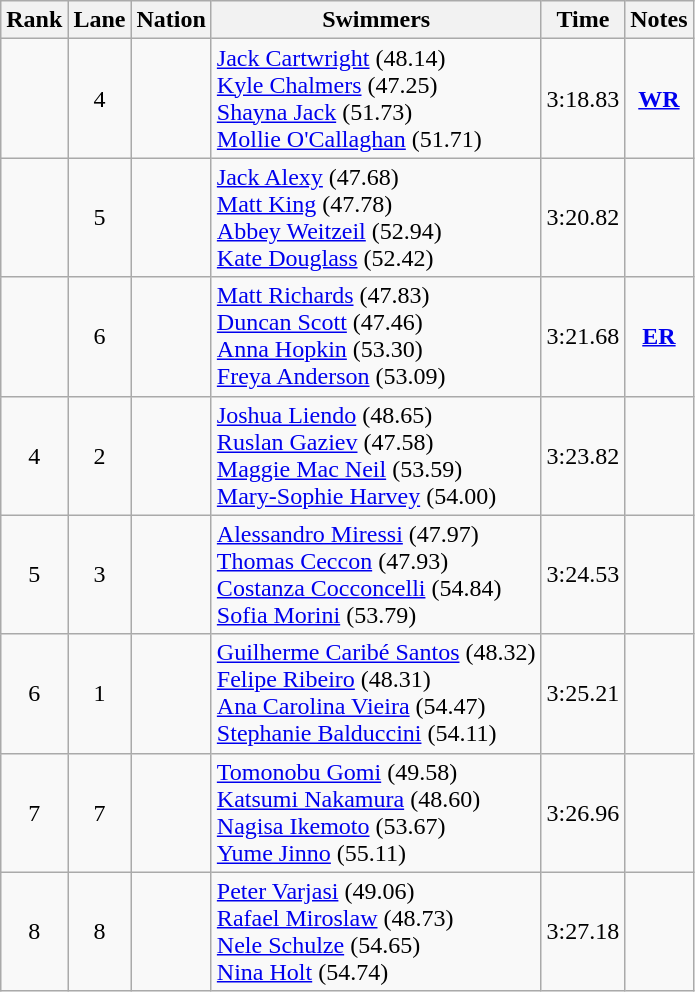<table class="wikitable sortable" style="text-align:center">
<tr>
<th>Rank</th>
<th>Lane</th>
<th>Nation</th>
<th>Swimmers</th>
<th>Time</th>
<th>Notes</th>
</tr>
<tr>
<td></td>
<td>4</td>
<td align=left></td>
<td align=left><a href='#'>Jack Cartwright</a> (48.14)<br><a href='#'>Kyle Chalmers</a> (47.25)<br><a href='#'>Shayna Jack</a> (51.73)<br><a href='#'>Mollie O'Callaghan</a> (51.71)</td>
<td>3:18.83</td>
<td><strong><a href='#'>WR</a></strong></td>
</tr>
<tr>
<td></td>
<td>5</td>
<td align=left></td>
<td align=left><a href='#'>Jack Alexy</a> (47.68)<br><a href='#'>Matt King</a> (47.78)<br><a href='#'>Abbey Weitzeil</a> (52.94)<br><a href='#'>Kate Douglass</a> (52.42)</td>
<td>3:20.82</td>
<td></td>
</tr>
<tr>
<td></td>
<td>6</td>
<td align=left></td>
<td align=left><a href='#'>Matt Richards</a> (47.83)<br><a href='#'>Duncan Scott</a> (47.46)<br><a href='#'>Anna Hopkin</a> (53.30)<br><a href='#'>Freya Anderson</a> (53.09)</td>
<td>3:21.68</td>
<td><strong><a href='#'>ER</a></strong></td>
</tr>
<tr>
<td>4</td>
<td>2</td>
<td align=left></td>
<td align=left><a href='#'>Joshua Liendo</a> (48.65)<br><a href='#'>Ruslan Gaziev</a> (47.58)<br><a href='#'>Maggie Mac Neil</a> (53.59)<br><a href='#'>Mary-Sophie Harvey</a> (54.00)</td>
<td>3:23.82</td>
<td></td>
</tr>
<tr>
<td>5</td>
<td>3</td>
<td align=left></td>
<td align=left><a href='#'>Alessandro Miressi</a> (47.97)<br><a href='#'>Thomas Ceccon</a> (47.93)<br><a href='#'>Costanza Cocconcelli</a> (54.84)<br><a href='#'>Sofia Morini</a> (53.79)</td>
<td>3:24.53</td>
<td></td>
</tr>
<tr>
<td>6</td>
<td>1</td>
<td align=left></td>
<td align=left><a href='#'>Guilherme Caribé Santos</a> (48.32)<br><a href='#'>Felipe Ribeiro</a> (48.31)<br><a href='#'>Ana Carolina Vieira</a> (54.47)<br><a href='#'>Stephanie Balduccini</a> (54.11)</td>
<td>3:25.21</td>
<td></td>
</tr>
<tr>
<td>7</td>
<td>7</td>
<td align=left></td>
<td align=left><a href='#'>Tomonobu Gomi</a> (49.58)<br><a href='#'>Katsumi Nakamura</a> (48.60)<br><a href='#'>Nagisa Ikemoto</a> (53.67)<br><a href='#'>Yume Jinno</a> (55.11)</td>
<td>3:26.96</td>
<td></td>
</tr>
<tr>
<td>8</td>
<td>8</td>
<td align=left></td>
<td align=left><a href='#'>Peter Varjasi</a> (49.06)<br><a href='#'>Rafael Miroslaw</a> (48.73)<br><a href='#'>Nele Schulze</a> (54.65)<br><a href='#'>Nina Holt</a> (54.74)</td>
<td>3:27.18</td>
<td></td>
</tr>
</table>
